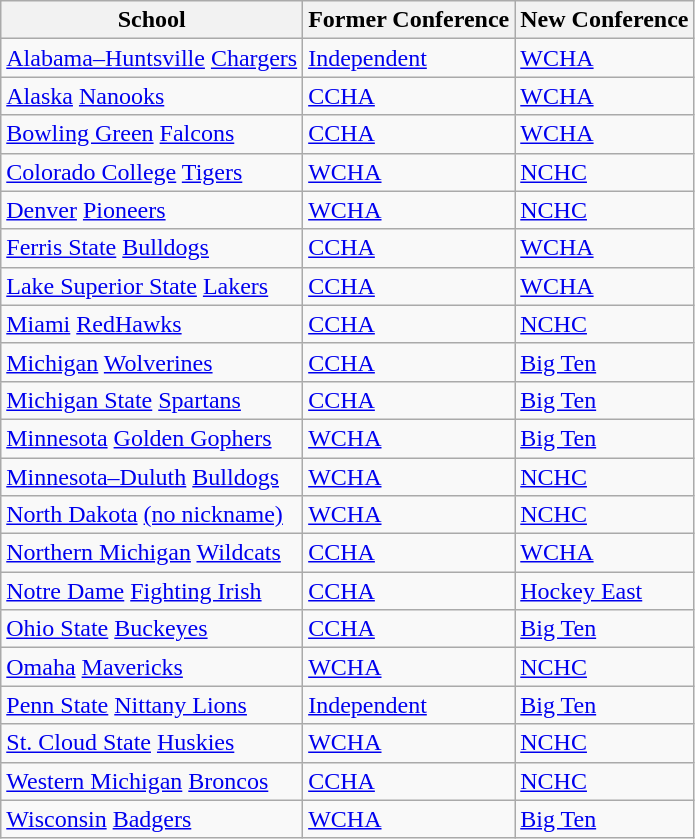<table class="wikitable sortable">
<tr>
<th>School</th>
<th>Former Conference</th>
<th>New Conference</th>
</tr>
<tr>
<td><a href='#'>Alabama–Huntsville</a> <a href='#'>Chargers</a></td>
<td><a href='#'>Independent</a></td>
<td><a href='#'>WCHA</a></td>
</tr>
<tr>
<td><a href='#'>Alaska</a> <a href='#'>Nanooks</a></td>
<td><a href='#'>CCHA</a></td>
<td><a href='#'>WCHA</a></td>
</tr>
<tr>
<td><a href='#'>Bowling Green</a> <a href='#'>Falcons</a></td>
<td><a href='#'>CCHA</a></td>
<td><a href='#'>WCHA</a></td>
</tr>
<tr>
<td><a href='#'>Colorado College</a> <a href='#'>Tigers</a></td>
<td><a href='#'>WCHA</a></td>
<td><a href='#'>NCHC</a></td>
</tr>
<tr>
<td><a href='#'>Denver</a> <a href='#'>Pioneers</a></td>
<td><a href='#'>WCHA</a></td>
<td><a href='#'>NCHC</a></td>
</tr>
<tr>
<td><a href='#'>Ferris State</a> <a href='#'>Bulldogs</a></td>
<td><a href='#'>CCHA</a></td>
<td><a href='#'>WCHA</a></td>
</tr>
<tr>
<td><a href='#'>Lake Superior State</a> <a href='#'>Lakers</a></td>
<td><a href='#'>CCHA</a></td>
<td><a href='#'>WCHA</a></td>
</tr>
<tr>
<td><a href='#'>Miami</a> <a href='#'>RedHawks</a></td>
<td><a href='#'>CCHA</a></td>
<td><a href='#'>NCHC</a></td>
</tr>
<tr>
<td><a href='#'>Michigan</a> <a href='#'>Wolverines</a></td>
<td><a href='#'>CCHA</a></td>
<td><a href='#'>Big Ten</a></td>
</tr>
<tr>
<td><a href='#'>Michigan State</a> <a href='#'>Spartans</a></td>
<td><a href='#'>CCHA</a></td>
<td><a href='#'>Big Ten</a></td>
</tr>
<tr>
<td><a href='#'>Minnesota</a> <a href='#'>Golden Gophers</a></td>
<td><a href='#'>WCHA</a></td>
<td><a href='#'>Big Ten</a></td>
</tr>
<tr>
<td><a href='#'>Minnesota–Duluth</a> <a href='#'>Bulldogs</a></td>
<td><a href='#'>WCHA</a></td>
<td><a href='#'>NCHC</a></td>
</tr>
<tr>
<td><a href='#'>North Dakota</a> <a href='#'>(no nickname)</a></td>
<td><a href='#'>WCHA</a></td>
<td><a href='#'>NCHC</a></td>
</tr>
<tr>
<td><a href='#'>Northern Michigan</a> <a href='#'>Wildcats</a></td>
<td><a href='#'>CCHA</a></td>
<td><a href='#'>WCHA</a></td>
</tr>
<tr>
<td><a href='#'>Notre Dame</a> <a href='#'>Fighting Irish</a></td>
<td><a href='#'>CCHA</a></td>
<td><a href='#'>Hockey East</a></td>
</tr>
<tr>
<td><a href='#'>Ohio State</a> <a href='#'>Buckeyes</a></td>
<td><a href='#'>CCHA</a></td>
<td><a href='#'>Big Ten</a></td>
</tr>
<tr>
<td><a href='#'>Omaha</a> <a href='#'>Mavericks</a></td>
<td><a href='#'>WCHA</a></td>
<td><a href='#'>NCHC</a></td>
</tr>
<tr>
<td><a href='#'>Penn State</a> <a href='#'>Nittany Lions</a></td>
<td><a href='#'>Independent</a></td>
<td><a href='#'>Big Ten</a></td>
</tr>
<tr>
<td><a href='#'>St. Cloud State</a> <a href='#'>Huskies</a></td>
<td><a href='#'>WCHA</a></td>
<td><a href='#'>NCHC</a></td>
</tr>
<tr>
<td><a href='#'>Western Michigan</a> <a href='#'>Broncos</a></td>
<td><a href='#'>CCHA</a></td>
<td><a href='#'>NCHC</a></td>
</tr>
<tr>
<td><a href='#'>Wisconsin</a> <a href='#'>Badgers</a></td>
<td><a href='#'>WCHA</a></td>
<td><a href='#'>Big Ten</a></td>
</tr>
</table>
